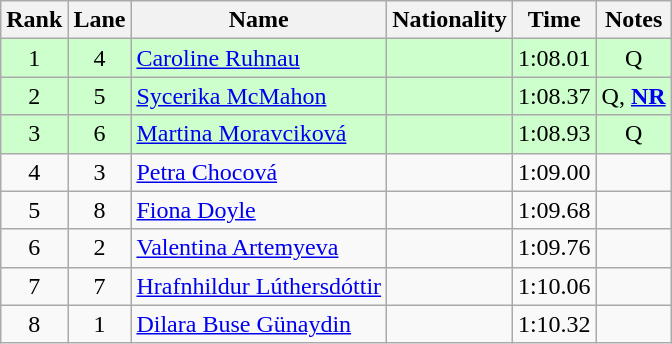<table class="wikitable sortable" style="text-align:center">
<tr>
<th>Rank</th>
<th>Lane</th>
<th>Name</th>
<th>Nationality</th>
<th>Time</th>
<th>Notes</th>
</tr>
<tr bgcolor=ccffcc>
<td>1</td>
<td>4</td>
<td align=left><a href='#'>Caroline Ruhnau</a></td>
<td align=left></td>
<td>1:08.01</td>
<td>Q</td>
</tr>
<tr bgcolor=ccffcc>
<td>2</td>
<td>5</td>
<td align=left><a href='#'>Sycerika McMahon</a></td>
<td align=left></td>
<td>1:08.37</td>
<td>Q, <strong><a href='#'>NR</a></strong></td>
</tr>
<tr bgcolor=ccffcc>
<td>3</td>
<td>6</td>
<td align=left><a href='#'>Martina Moravciková</a></td>
<td align=left></td>
<td>1:08.93</td>
<td>Q</td>
</tr>
<tr>
<td>4</td>
<td>3</td>
<td align=left><a href='#'>Petra Chocová</a></td>
<td align=left></td>
<td>1:09.00</td>
<td></td>
</tr>
<tr>
<td>5</td>
<td>8</td>
<td align=left><a href='#'>Fiona Doyle</a></td>
<td align=left></td>
<td>1:09.68</td>
<td></td>
</tr>
<tr>
<td>6</td>
<td>2</td>
<td align=left><a href='#'>Valentina Artemyeva</a></td>
<td align=left></td>
<td>1:09.76</td>
<td></td>
</tr>
<tr>
<td>7</td>
<td>7</td>
<td align=left><a href='#'>Hrafnhildur Lúthersdóttir</a></td>
<td align=left></td>
<td>1:10.06</td>
<td></td>
</tr>
<tr>
<td>8</td>
<td>1</td>
<td align=left><a href='#'>Dilara Buse Günaydin</a></td>
<td align=left></td>
<td>1:10.32</td>
<td></td>
</tr>
</table>
